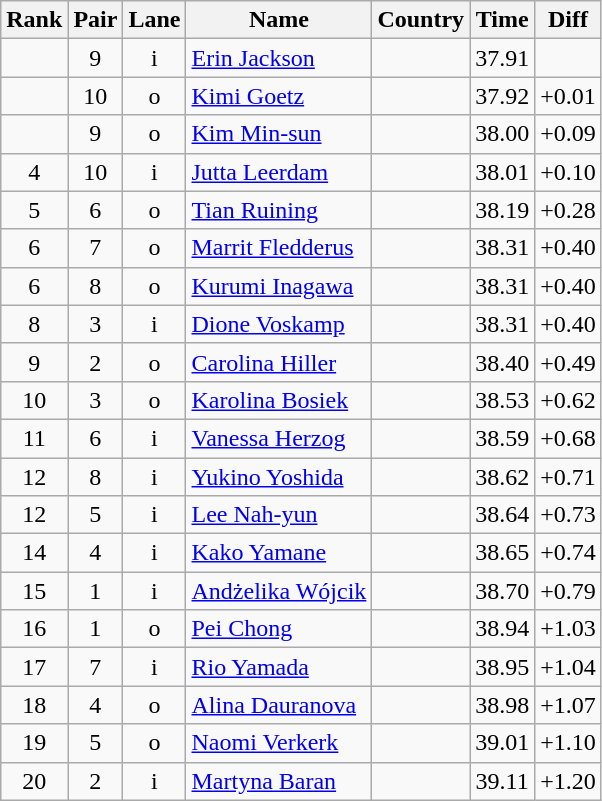<table class="wikitable sortable" style="text-align:center">
<tr>
<th>Rank</th>
<th>Pair</th>
<th>Lane</th>
<th>Name</th>
<th>Country</th>
<th>Time</th>
<th>Diff</th>
</tr>
<tr>
<td></td>
<td>9</td>
<td>i</td>
<td align=left><a href='#'>Erin Jackson</a></td>
<td align=left></td>
<td>37.91</td>
<td></td>
</tr>
<tr>
<td></td>
<td>10</td>
<td>o</td>
<td align=left><a href='#'>Kimi Goetz</a></td>
<td align=left></td>
<td>37.92</td>
<td>+0.01</td>
</tr>
<tr>
<td></td>
<td>9</td>
<td>o</td>
<td align=left><a href='#'>Kim Min-sun</a></td>
<td align=left></td>
<td>38.00</td>
<td>+0.09</td>
</tr>
<tr>
<td>4</td>
<td>10</td>
<td>i</td>
<td align=left><a href='#'>Jutta Leerdam</a></td>
<td align=left></td>
<td>38.01</td>
<td>+0.10</td>
</tr>
<tr>
<td>5</td>
<td>6</td>
<td>o</td>
<td align=left><a href='#'>Tian Ruining</a></td>
<td align=left></td>
<td>38.19</td>
<td>+0.28</td>
</tr>
<tr>
<td>6</td>
<td>7</td>
<td>o</td>
<td align=left><a href='#'>Marrit Fledderus</a></td>
<td align=left></td>
<td>38.31</td>
<td>+0.40</td>
</tr>
<tr>
<td>6</td>
<td>8</td>
<td>o</td>
<td align=left><a href='#'>Kurumi Inagawa</a></td>
<td align=left></td>
<td>38.31</td>
<td>+0.40</td>
</tr>
<tr>
<td>8</td>
<td>3</td>
<td>i</td>
<td align=left><a href='#'>Dione Voskamp</a></td>
<td align=left></td>
<td>38.31</td>
<td>+0.40</td>
</tr>
<tr>
<td>9</td>
<td>2</td>
<td>o</td>
<td align=left><a href='#'>Carolina Hiller</a></td>
<td align=left></td>
<td>38.40</td>
<td>+0.49</td>
</tr>
<tr>
<td>10</td>
<td>3</td>
<td>o</td>
<td align=left><a href='#'>Karolina Bosiek</a></td>
<td align=left></td>
<td>38.53</td>
<td>+0.62</td>
</tr>
<tr>
<td>11</td>
<td>6</td>
<td>i</td>
<td align=left><a href='#'>Vanessa Herzog</a></td>
<td align=left></td>
<td>38.59</td>
<td>+0.68</td>
</tr>
<tr>
<td>12</td>
<td>8</td>
<td>i</td>
<td align=left><a href='#'>Yukino Yoshida</a></td>
<td align=left></td>
<td>38.62</td>
<td>+0.71</td>
</tr>
<tr>
<td>12</td>
<td>5</td>
<td>i</td>
<td align=left><a href='#'>Lee Nah-yun</a></td>
<td align=left></td>
<td>38.64</td>
<td>+0.73</td>
</tr>
<tr>
<td>14</td>
<td>4</td>
<td>i</td>
<td align=left><a href='#'>Kako Yamane</a></td>
<td align=left></td>
<td>38.65</td>
<td>+0.74</td>
</tr>
<tr>
<td>15</td>
<td>1</td>
<td>i</td>
<td align=left><a href='#'>Andżelika Wójcik</a></td>
<td align=left></td>
<td>38.70</td>
<td>+0.79</td>
</tr>
<tr>
<td>16</td>
<td>1</td>
<td>o</td>
<td align=left><a href='#'>Pei Chong</a></td>
<td align=left></td>
<td>38.94</td>
<td>+1.03</td>
</tr>
<tr>
<td>17</td>
<td>7</td>
<td>i</td>
<td align=left><a href='#'>Rio Yamada</a></td>
<td align=left></td>
<td>38.95</td>
<td>+1.04</td>
</tr>
<tr>
<td>18</td>
<td>4</td>
<td>o</td>
<td align=left><a href='#'>Alina Dauranova</a></td>
<td align=left></td>
<td>38.98</td>
<td>+1.07</td>
</tr>
<tr>
<td>19</td>
<td>5</td>
<td>o</td>
<td align=left><a href='#'>Naomi Verkerk</a></td>
<td align=left></td>
<td>39.01</td>
<td>+1.10</td>
</tr>
<tr>
<td>20</td>
<td>2</td>
<td>i</td>
<td align=left><a href='#'>Martyna Baran</a></td>
<td align=left></td>
<td>39.11</td>
<td>+1.20</td>
</tr>
</table>
